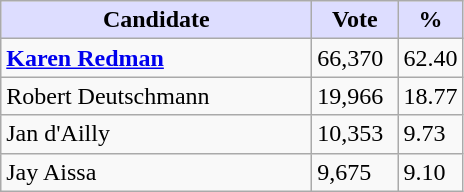<table class="wikitable">
<tr>
<th style="background:#ddf; width:200px;">Candidate</th>
<th style="background:#ddf; width:50px;">Vote</th>
<th style="background:#ddf; width:30px;">%</th>
</tr>
<tr>
<td><strong><a href='#'>Karen Redman</a></strong></td>
<td>66,370</td>
<td>62.40</td>
</tr>
<tr>
<td>Robert Deutschmann</td>
<td>19,966</td>
<td>18.77</td>
</tr>
<tr>
<td>Jan d'Ailly</td>
<td>10,353</td>
<td>9.73</td>
</tr>
<tr>
<td>Jay Aissa</td>
<td>9,675</td>
<td>9.10</td>
</tr>
</table>
